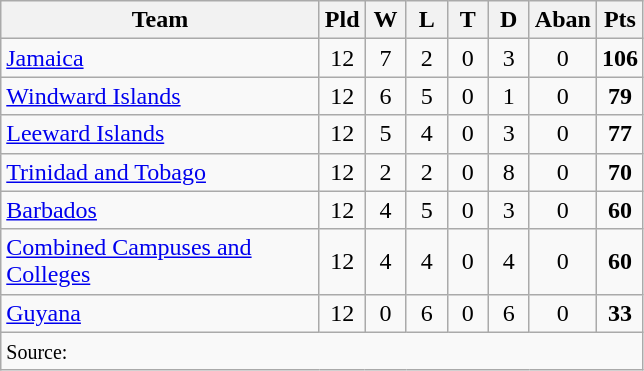<table class="wikitable" style="text-align: center;">
<tr>
<th width=205>Team</th>
<th width=20>Pld</th>
<th width=20>W</th>
<th width=20>L</th>
<th width=20>T</th>
<th width=20>D</th>
<th width=20>Aban</th>
<th width=20>Pts</th>
</tr>
<tr>
<td align=left><a href='#'>Jamaica</a></td>
<td>12</td>
<td>7</td>
<td>2</td>
<td>0</td>
<td>3</td>
<td>0</td>
<td><strong>106</strong></td>
</tr>
<tr>
<td align=left><a href='#'>Windward Islands</a></td>
<td>12</td>
<td>6</td>
<td>5</td>
<td>0</td>
<td>1</td>
<td>0</td>
<td><strong>79</strong></td>
</tr>
<tr>
<td align=left><a href='#'>Leeward Islands</a></td>
<td>12</td>
<td>5</td>
<td>4</td>
<td>0</td>
<td>3</td>
<td>0</td>
<td><strong>77</strong></td>
</tr>
<tr>
<td align=left><a href='#'>Trinidad and Tobago</a></td>
<td>12</td>
<td>2</td>
<td>2</td>
<td>0</td>
<td>8</td>
<td>0</td>
<td><strong>70</strong></td>
</tr>
<tr>
<td align=left><a href='#'>Barbados</a></td>
<td>12</td>
<td>4</td>
<td>5</td>
<td>0</td>
<td>3</td>
<td>0</td>
<td><strong>60</strong></td>
</tr>
<tr>
<td align=left><a href='#'>Combined Campuses and Colleges</a></td>
<td>12</td>
<td>4</td>
<td>4</td>
<td>0</td>
<td>4</td>
<td>0</td>
<td><strong>60</strong></td>
</tr>
<tr>
<td align=left><a href='#'>Guyana</a></td>
<td>12</td>
<td>0</td>
<td>6</td>
<td>0</td>
<td>6</td>
<td>0</td>
<td><strong>33</strong></td>
</tr>
<tr>
<td align=left colspan="11"><small>Source:</small></td>
</tr>
</table>
